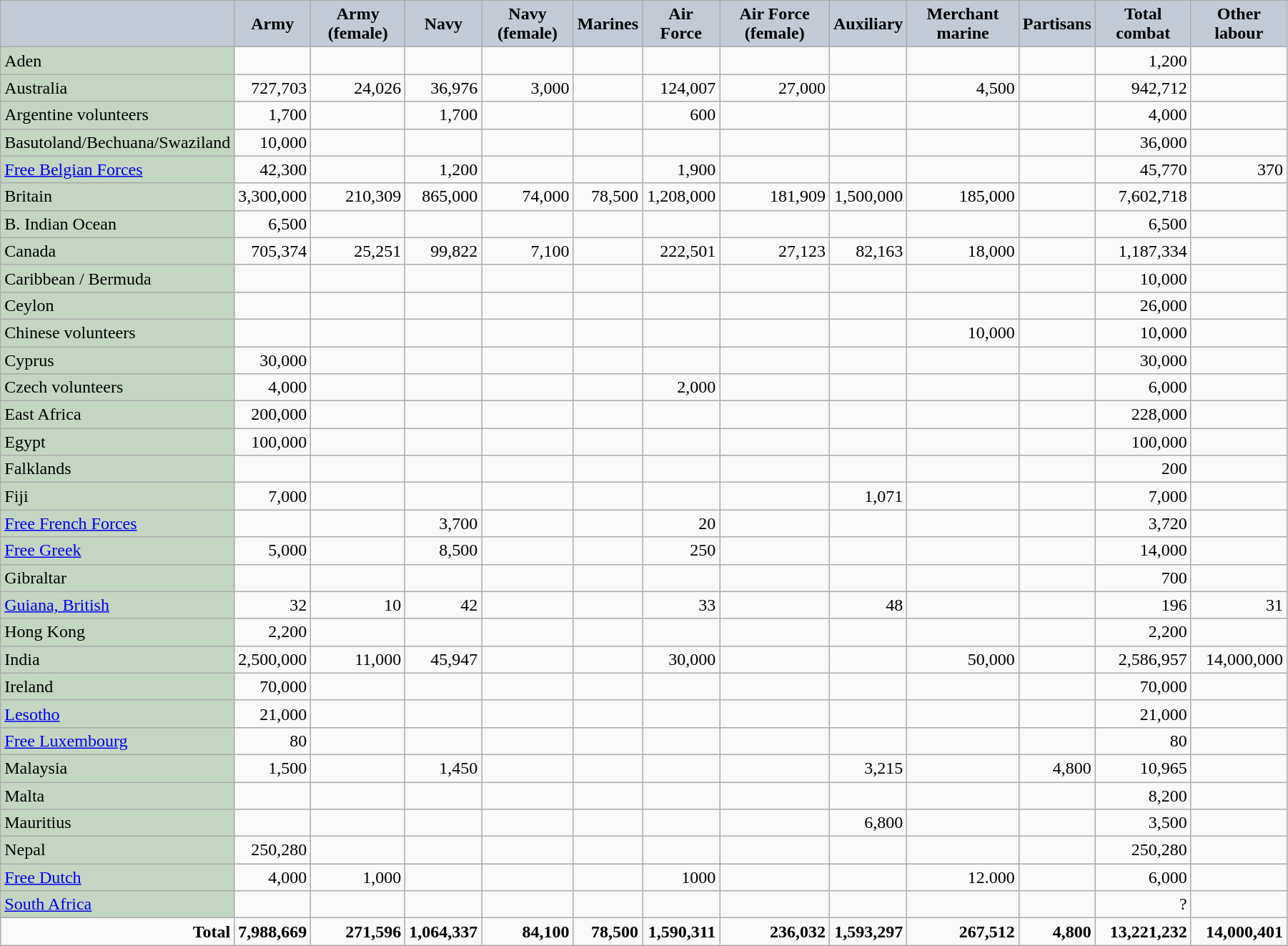<table class="wikitable" width="95%" style="text-align: right">
<tr>
<th align="center" style="background:#C2CAD6;"></th>
<th align="center"  style="background:#C2CAD6;">Army</th>
<th align="center"  style="background:#C2CAD6;">Army (female)</th>
<th align="center"  style="background:#C2CAD6;">Navy</th>
<th align="center" style="background:#C2CAD6;">Navy (female)</th>
<th align="center"  style="background:#C2CAD6;">Marines</th>
<th align="center"  style="background:#C2CAD6;">Air Force</th>
<th align="center"  style="background:#C2CAD6;">Air Force (female)</th>
<th align="center"  style="background:#C2CAD6;">Auxiliary</th>
<th align="center"  style="background:#C2CAD6;">Merchant marine</th>
<th align="center"  style="background:#C2CAD6;">Partisans</th>
<th align="center"  style="background:#C2CAD6;">Total combat</th>
<th align="center"  style="background:#C2CAD6;">Other labour</th>
</tr>
<tr>
<td bgcolor="#C2D6C2" align="left">Aden</td>
<td></td>
<td></td>
<td></td>
<td></td>
<td></td>
<td></td>
<td></td>
<td></td>
<td></td>
<td></td>
<td>1,200</td>
<td></td>
</tr>
<tr>
<td bgcolor="#C2D6C2" align="left">Australia</td>
<td>727,703</td>
<td>24,026</td>
<td>36,976</td>
<td>3,000</td>
<td></td>
<td>124,007</td>
<td>27,000</td>
<td></td>
<td>4,500</td>
<td></td>
<td>942,712</td>
<td></td>
</tr>
<tr>
<td bgcolor="#C2D6C2" align="left">Argentine volunteers</td>
<td>1,700</td>
<td></td>
<td>1,700</td>
<td></td>
<td></td>
<td>600</td>
<td></td>
<td></td>
<td></td>
<td></td>
<td>4,000</td>
<td></td>
</tr>
<tr>
<td bgcolor="#C2D6C2" align="left">Basutoland/Bechuana/Swaziland</td>
<td>10,000</td>
<td></td>
<td></td>
<td></td>
<td></td>
<td></td>
<td></td>
<td></td>
<td></td>
<td></td>
<td>36,000</td>
<td></td>
</tr>
<tr>
<td bgcolor="#C2D6C2" align="left"><a href='#'>Free Belgian Forces</a></td>
<td>42,300</td>
<td></td>
<td>1,200</td>
<td></td>
<td></td>
<td>1,900</td>
<td></td>
<td></td>
<td></td>
<td></td>
<td>45,770</td>
<td>370</td>
</tr>
<tr>
<td bgcolor="#C2D6C2" align="left">Britain</td>
<td>3,300,000</td>
<td>210,309</td>
<td>865,000</td>
<td>74,000</td>
<td>78,500</td>
<td>1,208,000</td>
<td>181,909</td>
<td>1,500,000</td>
<td>185,000</td>
<td></td>
<td>7,602,718</td>
<td></td>
</tr>
<tr>
<td bgcolor="#C2D6C2" align="left">B. Indian Ocean</td>
<td>6,500</td>
<td></td>
<td></td>
<td></td>
<td></td>
<td></td>
<td></td>
<td></td>
<td></td>
<td></td>
<td>6,500</td>
<td></td>
</tr>
<tr>
<td bgcolor="#C2D6C2" align="left">Canada</td>
<td>705,374</td>
<td>25,251</td>
<td>99,822</td>
<td>7,100</td>
<td></td>
<td>222,501</td>
<td>27,123</td>
<td>82,163</td>
<td>18,000</td>
<td></td>
<td>1,187,334</td>
<td></td>
</tr>
<tr>
<td bgcolor="#C2D6C2" align="left">Caribbean / Bermuda</td>
<td></td>
<td></td>
<td></td>
<td></td>
<td></td>
<td></td>
<td></td>
<td></td>
<td></td>
<td></td>
<td>10,000</td>
<td></td>
</tr>
<tr>
<td bgcolor="#C2D6C2" align="left">Ceylon</td>
<td></td>
<td></td>
<td></td>
<td></td>
<td></td>
<td></td>
<td></td>
<td></td>
<td></td>
<td></td>
<td>26,000</td>
<td></td>
</tr>
<tr>
<td bgcolor="#C2D6C2" align="left">Chinese volunteers</td>
<td></td>
<td></td>
<td></td>
<td></td>
<td></td>
<td></td>
<td></td>
<td></td>
<td>10,000</td>
<td></td>
<td>10,000</td>
<td></td>
</tr>
<tr>
<td bgcolor="#C2D6C2" align="left">Cyprus</td>
<td>30,000</td>
<td></td>
<td></td>
<td></td>
<td></td>
<td></td>
<td></td>
<td></td>
<td></td>
<td></td>
<td>30,000</td>
<td></td>
</tr>
<tr>
<td bgcolor="#C2D6C2" align="left">Czech volunteers</td>
<td>4,000</td>
<td></td>
<td></td>
<td></td>
<td></td>
<td>2,000</td>
<td></td>
<td></td>
<td></td>
<td></td>
<td>6,000</td>
<td></td>
</tr>
<tr>
<td bgcolor="#C2D6C2" align="left">East Africa</td>
<td>200,000</td>
<td></td>
<td></td>
<td></td>
<td></td>
<td></td>
<td></td>
<td></td>
<td></td>
<td></td>
<td>228,000</td>
<td></td>
</tr>
<tr>
<td bgcolor="#C2D6C2" align="left">Egypt</td>
<td>100,000</td>
<td></td>
<td></td>
<td></td>
<td></td>
<td></td>
<td></td>
<td></td>
<td></td>
<td></td>
<td>100,000</td>
<td></td>
</tr>
<tr>
<td bgcolor="#C2D6C2" align="left">Falklands</td>
<td></td>
<td></td>
<td></td>
<td></td>
<td></td>
<td></td>
<td></td>
<td></td>
<td></td>
<td></td>
<td>200</td>
<td></td>
</tr>
<tr>
<td bgcolor="#C2D6C2" align="left">Fiji</td>
<td>7,000</td>
<td></td>
<td></td>
<td></td>
<td></td>
<td></td>
<td></td>
<td>1,071</td>
<td></td>
<td></td>
<td>7,000</td>
<td></td>
</tr>
<tr>
<td bgcolor="#C2D6C2" align="left"><a href='#'>Free French Forces</a></td>
<td></td>
<td></td>
<td>3,700</td>
<td></td>
<td></td>
<td>20</td>
<td></td>
<td></td>
<td></td>
<td></td>
<td>3,720</td>
<td></td>
</tr>
<tr>
<td bgcolor="#C2D6C2" align="left"><a href='#'>Free Greek</a></td>
<td>5,000</td>
<td></td>
<td>8,500</td>
<td></td>
<td></td>
<td>250</td>
<td></td>
<td></td>
<td></td>
<td></td>
<td>14,000</td>
<td></td>
</tr>
<tr>
<td bgcolor="#C2D6C2" align="left">Gibraltar</td>
<td></td>
<td></td>
<td></td>
<td></td>
<td></td>
<td></td>
<td></td>
<td></td>
<td></td>
<td></td>
<td>700</td>
<td></td>
</tr>
<tr>
<td bgcolor="#C2D6C2" align="left"><a href='#'>Guiana, British</a></td>
<td>32</td>
<td>10</td>
<td>42</td>
<td></td>
<td></td>
<td>33</td>
<td></td>
<td>48</td>
<td></td>
<td></td>
<td>196</td>
<td>31</td>
</tr>
<tr>
<td bgcolor="#C2D6C2" align="left">Hong Kong</td>
<td>2,200</td>
<td></td>
<td></td>
<td></td>
<td></td>
<td></td>
<td></td>
<td></td>
<td></td>
<td></td>
<td>2,200</td>
<td></td>
</tr>
<tr>
<td bgcolor="#C2D6C2" align="left">India</td>
<td>2,500,000</td>
<td>11,000</td>
<td>45,947</td>
<td></td>
<td></td>
<td>30,000</td>
<td></td>
<td></td>
<td>50,000</td>
<td></td>
<td>2,586,957</td>
<td>14,000,000</td>
</tr>
<tr>
<td bgcolor="#C2D6C2" align="left">Ireland</td>
<td>70,000</td>
<td></td>
<td></td>
<td></td>
<td></td>
<td></td>
<td></td>
<td></td>
<td></td>
<td></td>
<td>70,000</td>
<td></td>
</tr>
<tr>
<td bgcolor="#C2D6C2" align="left"><a href='#'>Lesotho</a></td>
<td>21,000</td>
<td></td>
<td></td>
<td></td>
<td></td>
<td></td>
<td></td>
<td></td>
<td></td>
<td></td>
<td>21,000</td>
<td></td>
</tr>
<tr>
<td bgcolor="#C2D6C2" align="left"><a href='#'>Free Luxembourg</a></td>
<td>80</td>
<td></td>
<td></td>
<td></td>
<td></td>
<td></td>
<td></td>
<td></td>
<td></td>
<td></td>
<td>80</td>
<td></td>
</tr>
<tr>
<td bgcolor="#C2D6C2" align="left">Malaysia</td>
<td>1,500</td>
<td></td>
<td>1,450</td>
<td></td>
<td></td>
<td></td>
<td></td>
<td>3,215</td>
<td></td>
<td>4,800</td>
<td>10,965</td>
<td></td>
</tr>
<tr>
<td bgcolor="#C2D6C2" align="left">Malta</td>
<td></td>
<td></td>
<td></td>
<td></td>
<td></td>
<td></td>
<td></td>
<td></td>
<td></td>
<td></td>
<td>8,200</td>
<td></td>
</tr>
<tr>
<td bgcolor="#C2D6C2" align="left">Mauritius</td>
<td></td>
<td></td>
<td></td>
<td></td>
<td></td>
<td></td>
<td></td>
<td>6,800</td>
<td></td>
<td></td>
<td>3,500</td>
<td></td>
</tr>
<tr>
<td bgcolor="#C2D6C2" align="left">Nepal</td>
<td>250,280</td>
<td></td>
<td></td>
<td></td>
<td></td>
<td></td>
<td></td>
<td></td>
<td></td>
<td></td>
<td>250,280</td>
<td></td>
</tr>
<tr>
<td bgcolor="#C2D6C2" align="left"><a href='#'>Free Dutch</a></td>
<td>4,000</td>
<td>1,000</td>
<td></td>
<td></td>
<td></td>
<td>1000</td>
<td></td>
<td></td>
<td>12.000</td>
<td></td>
<td>6,000</td>
<td></td>
</tr>
<tr>
<td bgcolor="#C2D6C2" align="left"><a href='#'>South Africa</a></td>
<td></td>
<td></td>
<td></td>
<td></td>
<td></td>
<td></td>
<td></td>
<td></td>
<td></td>
<td></td>
<td>?</td>
<td></td>
</tr>
<tr 80>
<td><strong>Total</strong></td>
<td><strong>7,988,669</strong></td>
<td><strong>271,596</strong></td>
<td><strong>1,064,337</strong></td>
<td><strong>84,100</strong></td>
<td><strong>78,500</strong></td>
<td><strong>1,590,311</strong></td>
<td><strong>236,032</strong></td>
<td><strong>1,593,297</strong></td>
<td><strong>267,512</strong></td>
<td><strong>4,800</strong></td>
<td><strong>13,221,232</strong></td>
<td><strong>14,000,401</strong></td>
</tr>
</table>
